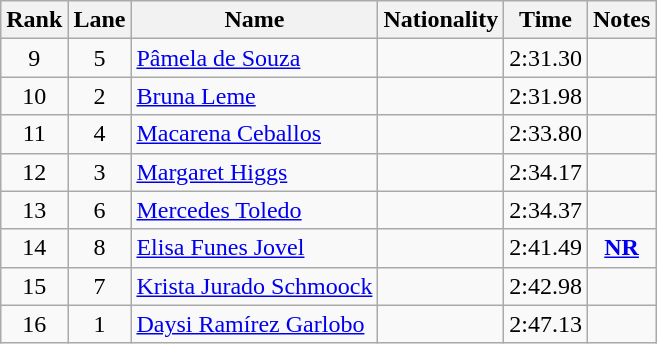<table class="wikitable sortable" style="text-align:center">
<tr>
<th>Rank</th>
<th>Lane</th>
<th>Name</th>
<th>Nationality</th>
<th>Time</th>
<th>Notes</th>
</tr>
<tr>
<td>9</td>
<td>5</td>
<td align=left><a href='#'>Pâmela de Souza</a></td>
<td align=left></td>
<td>2:31.30</td>
<td></td>
</tr>
<tr>
<td>10</td>
<td>2</td>
<td align=left><a href='#'>Bruna Leme</a></td>
<td align=left></td>
<td>2:31.98</td>
<td></td>
</tr>
<tr>
<td>11</td>
<td>4</td>
<td align=left><a href='#'>Macarena Ceballos</a></td>
<td align=left></td>
<td>2:33.80</td>
<td></td>
</tr>
<tr>
<td>12</td>
<td>3</td>
<td align=left><a href='#'>Margaret Higgs</a></td>
<td align=left></td>
<td>2:34.17</td>
<td></td>
</tr>
<tr>
<td>13</td>
<td>6</td>
<td align=left><a href='#'>Mercedes Toledo</a></td>
<td align=left></td>
<td>2:34.37</td>
<td></td>
</tr>
<tr>
<td>14</td>
<td>8</td>
<td align=left><a href='#'>Elisa Funes Jovel</a></td>
<td align=left></td>
<td>2:41.49</td>
<td><strong><a href='#'>NR</a></strong></td>
</tr>
<tr>
<td>15</td>
<td>7</td>
<td align=left><a href='#'>Krista Jurado Schmoock</a></td>
<td align=left></td>
<td>2:42.98</td>
<td></td>
</tr>
<tr>
<td>16</td>
<td>1</td>
<td align=left><a href='#'>Daysi Ramírez Garlobo</a></td>
<td align=left></td>
<td>2:47.13</td>
<td></td>
</tr>
</table>
